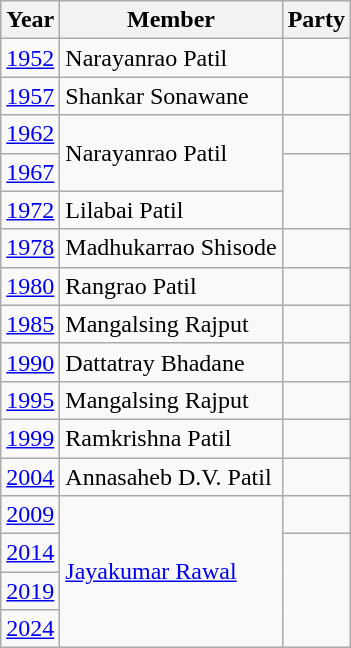<table class="wikitable">
<tr>
<th>Year</th>
<th>Member</th>
<th colspan="2">Party</th>
</tr>
<tr>
<td><a href='#'>1952</a></td>
<td>Narayanrao Patil</td>
<td></td>
</tr>
<tr>
<td><a href='#'>1957</a></td>
<td>Shankar Sonawane</td>
<td></td>
</tr>
<tr>
<td><a href='#'>1962</a></td>
<td rowspan="2">Narayanrao Patil</td>
<td></td>
</tr>
<tr>
<td><a href='#'>1967</a></td>
</tr>
<tr>
<td><a href='#'>1972</a></td>
<td>Lilabai Patil</td>
</tr>
<tr>
<td><a href='#'>1978</a></td>
<td>Madhukarrao Shisode</td>
<td></td>
</tr>
<tr>
<td><a href='#'>1980</a></td>
<td>Rangrao Patil</td>
<td></td>
</tr>
<tr>
<td><a href='#'>1985</a></td>
<td>Mangalsing Rajput</td>
<td></td>
</tr>
<tr>
<td><a href='#'>1990</a></td>
<td>Dattatray Bhadane</td>
<td></td>
</tr>
<tr>
<td><a href='#'>1995</a></td>
<td>Mangalsing Rajput</td>
<td></td>
</tr>
<tr>
<td><a href='#'>1999</a></td>
<td>Ramkrishna Patil</td>
<td></td>
</tr>
<tr>
<td><a href='#'>2004</a></td>
<td>Annasaheb D.V. Patil</td>
<td></td>
</tr>
<tr>
<td><a href='#'>2009</a></td>
<td rowspan="4"><a href='#'>Jayakumar Rawal</a></td>
<td></td>
</tr>
<tr>
<td><a href='#'>2014</a></td>
</tr>
<tr>
<td><a href='#'>2019</a></td>
</tr>
<tr>
<td><a href='#'>2024</a></td>
</tr>
</table>
